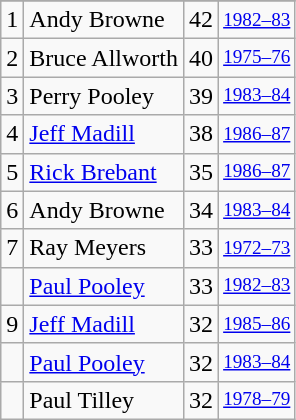<table class="wikitable">
<tr>
</tr>
<tr>
<td>1</td>
<td>Andy Browne</td>
<td>42</td>
<td style="font-size:80%;"><a href='#'>1982–83</a></td>
</tr>
<tr>
<td>2</td>
<td>Bruce Allworth</td>
<td>40</td>
<td style="font-size:80%;"><a href='#'>1975–76</a></td>
</tr>
<tr>
<td>3</td>
<td>Perry Pooley</td>
<td>39</td>
<td style="font-size:80%;"><a href='#'>1983–84</a></td>
</tr>
<tr>
<td>4</td>
<td><a href='#'>Jeff Madill</a></td>
<td>38</td>
<td style="font-size:80%;"><a href='#'>1986–87</a></td>
</tr>
<tr>
<td>5</td>
<td><a href='#'>Rick Brebant</a></td>
<td>35</td>
<td style="font-size:80%;"><a href='#'>1986–87</a></td>
</tr>
<tr>
<td>6</td>
<td>Andy Browne</td>
<td>34</td>
<td style="font-size:80%;"><a href='#'>1983–84</a></td>
</tr>
<tr>
<td>7</td>
<td>Ray Meyers</td>
<td>33</td>
<td style="font-size:80%;"><a href='#'>1972–73</a></td>
</tr>
<tr>
<td></td>
<td><a href='#'>Paul Pooley</a></td>
<td>33</td>
<td style="font-size:80%;"><a href='#'>1982–83</a></td>
</tr>
<tr>
<td>9</td>
<td><a href='#'>Jeff Madill</a></td>
<td>32</td>
<td style="font-size:80%;"><a href='#'>1985–86</a></td>
</tr>
<tr>
<td></td>
<td><a href='#'>Paul Pooley</a></td>
<td>32</td>
<td style="font-size:80%;"><a href='#'>1983–84</a></td>
</tr>
<tr>
<td></td>
<td>Paul Tilley</td>
<td>32</td>
<td style="font-size:80%;"><a href='#'>1978–79</a></td>
</tr>
</table>
